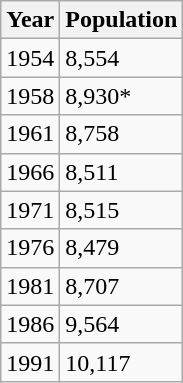<table class="wikitable">
<tr>
<th>Year</th>
<th>Population</th>
</tr>
<tr>
<td>1954</td>
<td>8,554</td>
</tr>
<tr>
<td>1958</td>
<td>8,930*</td>
</tr>
<tr>
<td>1961</td>
<td>8,758</td>
</tr>
<tr>
<td>1966</td>
<td>8,511</td>
</tr>
<tr>
<td>1971</td>
<td>8,515</td>
</tr>
<tr>
<td>1976</td>
<td>8,479</td>
</tr>
<tr>
<td>1981</td>
<td>8,707</td>
</tr>
<tr>
<td>1986</td>
<td>9,564</td>
</tr>
<tr>
<td>1991</td>
<td>10,117</td>
</tr>
</table>
